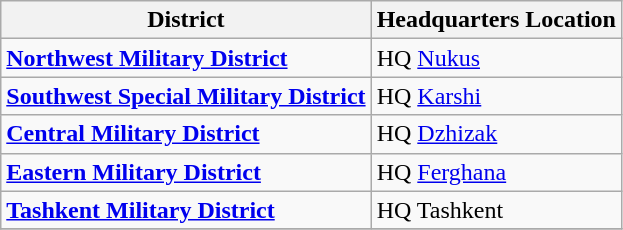<table class="wikitable">
<tr>
<th>District</th>
<th>Headquarters Location</th>
</tr>
<tr>
<td><strong><a href='#'>Northwest Military District</a></strong></td>
<td>HQ <a href='#'>Nukus</a></td>
</tr>
<tr>
<td><strong><a href='#'>Southwest Special Military District</a></strong></td>
<td>HQ <a href='#'>Karshi</a></td>
</tr>
<tr>
<td><strong><a href='#'>Central Military District</a></strong></td>
<td>HQ <a href='#'>Dzhizak</a></td>
</tr>
<tr>
<td><strong><a href='#'>Eastern Military District</a></strong></td>
<td>HQ <a href='#'>Ferghana</a></td>
</tr>
<tr>
<td><strong><a href='#'>Tashkent Military District</a></strong></td>
<td>HQ Tashkent</td>
</tr>
<tr>
</tr>
</table>
